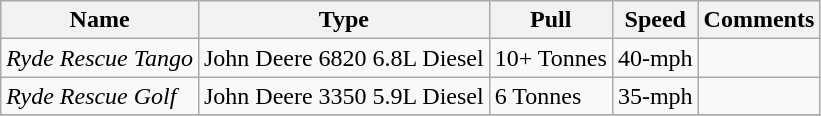<table class="wikitable">
<tr>
<th>Name</th>
<th>Type</th>
<th>Pull</th>
<th>Speed</th>
<th>Comments</th>
</tr>
<tr>
<td><em>Ryde Rescue Tango</em></td>
<td>John Deere 6820 6.8L Diesel</td>
<td>10+ Tonnes</td>
<td>40-mph</td>
<td></td>
</tr>
<tr>
<td><em>Ryde Rescue Golf</em></td>
<td>John Deere 3350 5.9L Diesel</td>
<td>6 Tonnes</td>
<td>35-mph</td>
<td></td>
</tr>
<tr>
</tr>
</table>
